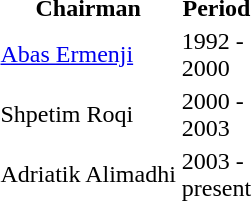<table class=“wikitable sortable”|+>
<tr>
<th>Chairman</th>
<th>Period</th>
</tr>
<tr>
<td><a href='#'>Abas Ermenji</a></td>
<td>1992 - <br> 2000</td>
</tr>
<tr>
<td>Shpetim Roqi</td>
<td>2000 - <br> 2003</td>
</tr>
<tr>
<td>Adriatik Alimadhi</td>
<td>2003 -<br> present</td>
</tr>
</table>
